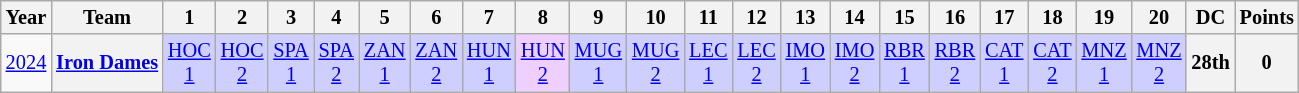<table class="wikitable" style="text-align:center; font-size:85%">
<tr>
<th>Year</th>
<th>Team</th>
<th>1</th>
<th>2</th>
<th>3</th>
<th>4</th>
<th>5</th>
<th>6</th>
<th>7</th>
<th>8</th>
<th>9</th>
<th>10</th>
<th>11</th>
<th>12</th>
<th>13</th>
<th>14</th>
<th>15</th>
<th>16</th>
<th>17</th>
<th>18</th>
<th>19</th>
<th>20</th>
<th>DC</th>
<th>Points</th>
</tr>
<tr>
<td><a href='#'>2024</a></td>
<th nowrap><a href='#'>Iron Dames</a></th>
<td style="background:#cfcfff;"><a href='#'>HOC<br>1</a><br></td>
<td style="background:#cfcfff;"><a href='#'>HOC<br>2</a><br></td>
<td style="background:#cfcfff;"><a href='#'>SPA<br>1</a><br></td>
<td style="background:#cfcfff;"><a href='#'>SPA<br>2</a><br></td>
<td style="background:#cfcfff;"><a href='#'>ZAN<br>1</a><br></td>
<td style="background:#cfcfff;"><a href='#'>ZAN<br>2</a><br></td>
<td style="background:#cfcfff;"><a href='#'>HUN<br>1</a><br></td>
<td style="background:#efcfff;"><a href='#'>HUN<br>2</a><br></td>
<td style="background:#cfcfff;"><a href='#'>MUG<br>1</a><br></td>
<td style="background:#cfcfff;"><a href='#'>MUG<br>2</a><br></td>
<td style="background:#cfcfff;"><a href='#'>LEC<br>1</a><br></td>
<td style="background:#cfcfff;"><a href='#'>LEC<br>2</a><br></td>
<td style="background:#cfcfff;"><a href='#'>IMO<br>1</a><br></td>
<td style="background:#cfcfff;"><a href='#'>IMO<br>2</a><br></td>
<td style="background:#cfcfff;"><a href='#'>RBR<br>1</a><br></td>
<td style="background:#cfcfff;"><a href='#'>RBR<br>2</a><br></td>
<td style="background:#cfcfff;"><a href='#'>CAT<br>1</a><br></td>
<td style="background:#cfcfff;"><a href='#'>CAT<br>2</a><br></td>
<td style="background:#cfcfff;"><a href='#'>MNZ<br>1</a><br></td>
<td style="background:#cfcfff;"><a href='#'>MNZ<br>2</a><br></td>
<th>28th</th>
<th>0</th>
</tr>
</table>
